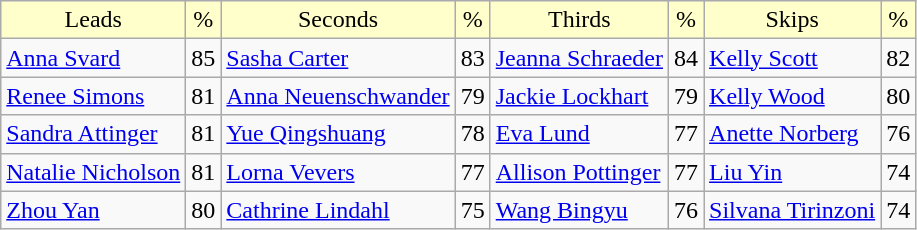<table class="wikitable">
<tr align=center bgcolor="#ffffcc">
<td>Leads</td>
<td>%</td>
<td>Seconds</td>
<td>%</td>
<td>Thirds</td>
<td>%</td>
<td>Skips</td>
<td>%</td>
</tr>
<tr>
<td> <a href='#'>Anna Svard</a></td>
<td>85</td>
<td> <a href='#'>Sasha Carter</a></td>
<td>83</td>
<td>  <a href='#'>Jeanna Schraeder</a></td>
<td>84</td>
<td> <a href='#'>Kelly Scott</a></td>
<td>82</td>
</tr>
<tr>
<td> <a href='#'>Renee Simons</a></td>
<td>81</td>
<td> <a href='#'>Anna Neuenschwander</a></td>
<td>79</td>
<td> <a href='#'>Jackie Lockhart</a></td>
<td>79</td>
<td> <a href='#'>Kelly Wood</a></td>
<td>80</td>
</tr>
<tr>
<td> <a href='#'>Sandra Attinger</a></td>
<td>81</td>
<td> <a href='#'>Yue Qingshuang</a></td>
<td>78</td>
<td> <a href='#'>Eva Lund</a></td>
<td>77</td>
<td> <a href='#'>Anette Norberg</a></td>
<td>76</td>
</tr>
<tr>
<td> <a href='#'>Natalie Nicholson</a></td>
<td>81</td>
<td> <a href='#'>Lorna Vevers</a></td>
<td>77</td>
<td> <a href='#'>Allison Pottinger</a></td>
<td>77</td>
<td> <a href='#'>Liu Yin</a></td>
<td>74</td>
</tr>
<tr>
<td> <a href='#'>Zhou Yan</a></td>
<td>80</td>
<td> <a href='#'>Cathrine Lindahl</a></td>
<td>75</td>
<td> <a href='#'>Wang Bingyu</a></td>
<td>76</td>
<td> <a href='#'>Silvana Tirinzoni</a></td>
<td>74</td>
</tr>
</table>
